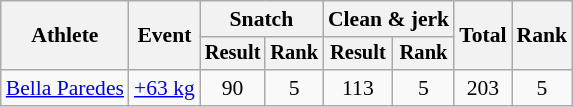<table class="wikitable" style="font-size:90%">
<tr>
<th rowspan="2">Athlete</th>
<th rowspan="2">Event</th>
<th colspan="2">Snatch</th>
<th colspan="2">Clean & jerk</th>
<th rowspan="2">Total</th>
<th rowspan="2">Rank</th>
</tr>
<tr style="font-size:95%">
<th>Result</th>
<th>Rank</th>
<th>Result</th>
<th>Rank</th>
</tr>
<tr align=center>
<td align=left><a href='#'>Bella Paredes</a></td>
<td align=left><a href='#'>+63 kg</a></td>
<td>90</td>
<td>5</td>
<td>113</td>
<td>5</td>
<td>203</td>
<td>5</td>
</tr>
</table>
